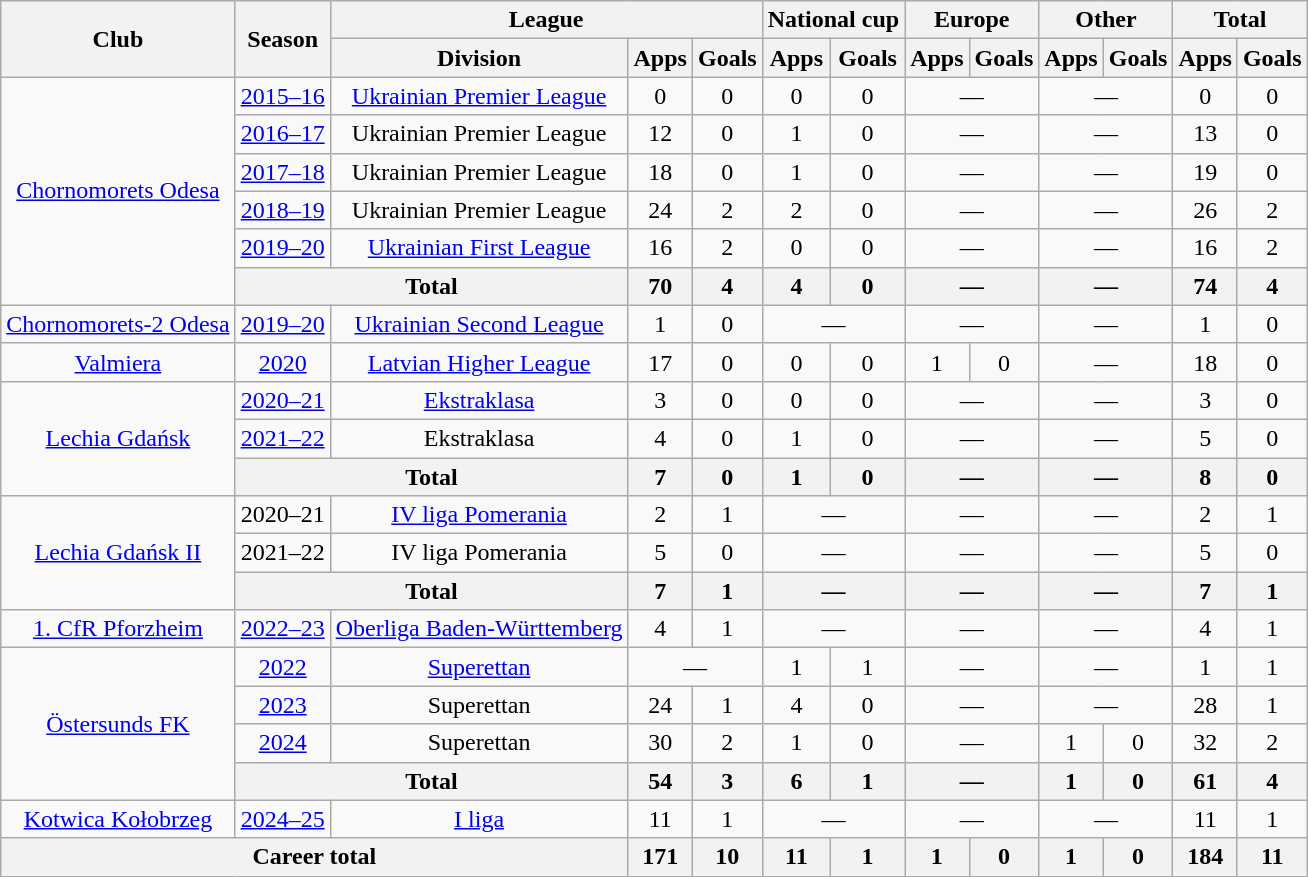<table class="wikitable" style="text-align: center;">
<tr>
<th rowspan="2">Club</th>
<th rowspan="2">Season</th>
<th colspan="3">League</th>
<th colspan="2">National cup</th>
<th colspan="2">Europe</th>
<th colspan="2">Other</th>
<th colspan="2">Total</th>
</tr>
<tr>
<th>Division</th>
<th>Apps</th>
<th>Goals</th>
<th>Apps</th>
<th>Goals</th>
<th>Apps</th>
<th>Goals</th>
<th>Apps</th>
<th>Goals</th>
<th>Apps</th>
<th>Goals</th>
</tr>
<tr>
<td rowspan="6"><a href='#'>Chornomorets Odesa</a></td>
<td><a href='#'>2015–16</a></td>
<td><a href='#'>Ukrainian Premier League</a></td>
<td>0</td>
<td>0</td>
<td>0</td>
<td>0</td>
<td colspan="2">—</td>
<td colspan="2">—</td>
<td>0</td>
<td>0</td>
</tr>
<tr>
<td><a href='#'>2016–17</a></td>
<td>Ukrainian Premier League</td>
<td>12</td>
<td>0</td>
<td>1</td>
<td>0</td>
<td colspan="2">—</td>
<td colspan="2">—</td>
<td>13</td>
<td>0</td>
</tr>
<tr>
<td><a href='#'>2017–18</a></td>
<td>Ukrainian Premier League</td>
<td>18</td>
<td>0</td>
<td>1</td>
<td>0</td>
<td colspan="2">—</td>
<td colspan="2">—</td>
<td>19</td>
<td>0</td>
</tr>
<tr>
<td><a href='#'>2018–19</a></td>
<td>Ukrainian Premier League</td>
<td>24</td>
<td>2</td>
<td>2</td>
<td>0</td>
<td colspan="2">—</td>
<td colspan="2">—</td>
<td>26</td>
<td>2</td>
</tr>
<tr>
<td><a href='#'>2019–20</a></td>
<td><a href='#'>Ukrainian First League</a></td>
<td>16</td>
<td>2</td>
<td>0</td>
<td>0</td>
<td colspan="2">—</td>
<td colspan="2">—</td>
<td>16</td>
<td>2</td>
</tr>
<tr>
<th colspan="2">Total</th>
<th>70</th>
<th>4</th>
<th>4</th>
<th>0</th>
<th colspan="2">—</th>
<th colspan="2">—</th>
<th>74</th>
<th>4</th>
</tr>
<tr>
<td><a href='#'>Chornomorets-2 Odesa</a></td>
<td><a href='#'>2019–20</a></td>
<td><a href='#'>Ukrainian Second League</a></td>
<td>1</td>
<td>0</td>
<td colspan="2">—</td>
<td colspan="2">—</td>
<td colspan="2">—</td>
<td>1</td>
<td>0</td>
</tr>
<tr>
<td><a href='#'>Valmiera</a></td>
<td><a href='#'>2020</a></td>
<td><a href='#'>Latvian Higher League</a></td>
<td>17</td>
<td>0</td>
<td>0</td>
<td>0</td>
<td>1</td>
<td>0</td>
<td colspan="2">—</td>
<td>18</td>
<td>0</td>
</tr>
<tr>
<td rowspan="3"><a href='#'>Lechia Gdańsk</a></td>
<td><a href='#'>2020–21</a></td>
<td><a href='#'>Ekstraklasa</a></td>
<td>3</td>
<td>0</td>
<td>0</td>
<td>0</td>
<td colspan="2">—</td>
<td colspan="2">—</td>
<td>3</td>
<td>0</td>
</tr>
<tr>
<td><a href='#'>2021–22</a></td>
<td>Ekstraklasa</td>
<td>4</td>
<td>0</td>
<td>1</td>
<td>0</td>
<td colspan="2">—</td>
<td colspan="2">—</td>
<td>5</td>
<td>0</td>
</tr>
<tr>
<th colspan="2">Total</th>
<th>7</th>
<th>0</th>
<th>1</th>
<th>0</th>
<th colspan="2">—</th>
<th colspan="2">—</th>
<th>8</th>
<th>0</th>
</tr>
<tr>
<td rowspan="3"><a href='#'>Lechia Gdańsk II</a></td>
<td>2020–21</td>
<td><a href='#'>IV liga Pomerania</a></td>
<td>2</td>
<td>1</td>
<td colspan="2">—</td>
<td colspan="2">—</td>
<td colspan="2">—</td>
<td>2</td>
<td>1</td>
</tr>
<tr>
<td>2021–22</td>
<td>IV liga Pomerania</td>
<td>5</td>
<td>0</td>
<td colspan="2">—</td>
<td colspan="2">—</td>
<td colspan="2">—</td>
<td>5</td>
<td>0</td>
</tr>
<tr>
<th colspan="2">Total</th>
<th>7</th>
<th>1</th>
<th colspan="2">—</th>
<th colspan="2">—</th>
<th colspan="2">—</th>
<th>7</th>
<th>1</th>
</tr>
<tr>
<td><a href='#'>1. CfR Pforzheim</a></td>
<td><a href='#'>2022–23</a></td>
<td><a href='#'>Oberliga Baden-Württemberg</a></td>
<td>4</td>
<td>1</td>
<td colspan="2">—</td>
<td colspan="2">—</td>
<td colspan="2">—</td>
<td>4</td>
<td>1</td>
</tr>
<tr>
<td rowspan="4"><a href='#'>Östersunds FK</a></td>
<td><a href='#'>2022</a></td>
<td><a href='#'>Superettan</a></td>
<td colspan="2">—</td>
<td>1</td>
<td>1</td>
<td colspan="2">—</td>
<td colspan="2">—</td>
<td>1</td>
<td>1</td>
</tr>
<tr>
<td><a href='#'>2023</a></td>
<td>Superettan</td>
<td>24</td>
<td>1</td>
<td>4</td>
<td>0</td>
<td colspan="2">—</td>
<td colspan="2">—</td>
<td>28</td>
<td>1</td>
</tr>
<tr>
<td><a href='#'>2024</a></td>
<td>Superettan</td>
<td>30</td>
<td>2</td>
<td>1</td>
<td>0</td>
<td colspan="2">—</td>
<td>1</td>
<td>0</td>
<td>32</td>
<td>2</td>
</tr>
<tr>
<th colspan="2">Total</th>
<th>54</th>
<th>3</th>
<th>6</th>
<th>1</th>
<th colspan="2">—</th>
<th>1</th>
<th>0</th>
<th>61</th>
<th>4</th>
</tr>
<tr>
<td><a href='#'>Kotwica Kołobrzeg</a></td>
<td><a href='#'>2024–25</a></td>
<td><a href='#'>I liga</a></td>
<td>11</td>
<td>1</td>
<td colspan="2">—</td>
<td colspan="2">—</td>
<td colspan="2">—</td>
<td>11</td>
<td>1</td>
</tr>
<tr>
<th colspan="3">Career total</th>
<th>171</th>
<th>10</th>
<th>11</th>
<th>1</th>
<th>1</th>
<th>0</th>
<th>1</th>
<th>0</th>
<th>184</th>
<th>11</th>
</tr>
</table>
